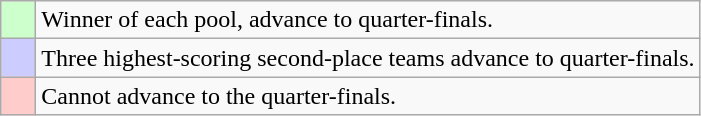<table class="wikitable">
<tr>
<td bgcolor="#ccffcc">    </td>
<td>Winner of each pool, advance to quarter-finals.</td>
</tr>
<tr>
<td bgcolor="#ccccff">    </td>
<td>Three highest-scoring second-place teams advance to quarter-finals.</td>
</tr>
<tr>
<td bgcolor="#ffcccc">    </td>
<td>Cannot advance to the quarter-finals.</td>
</tr>
</table>
